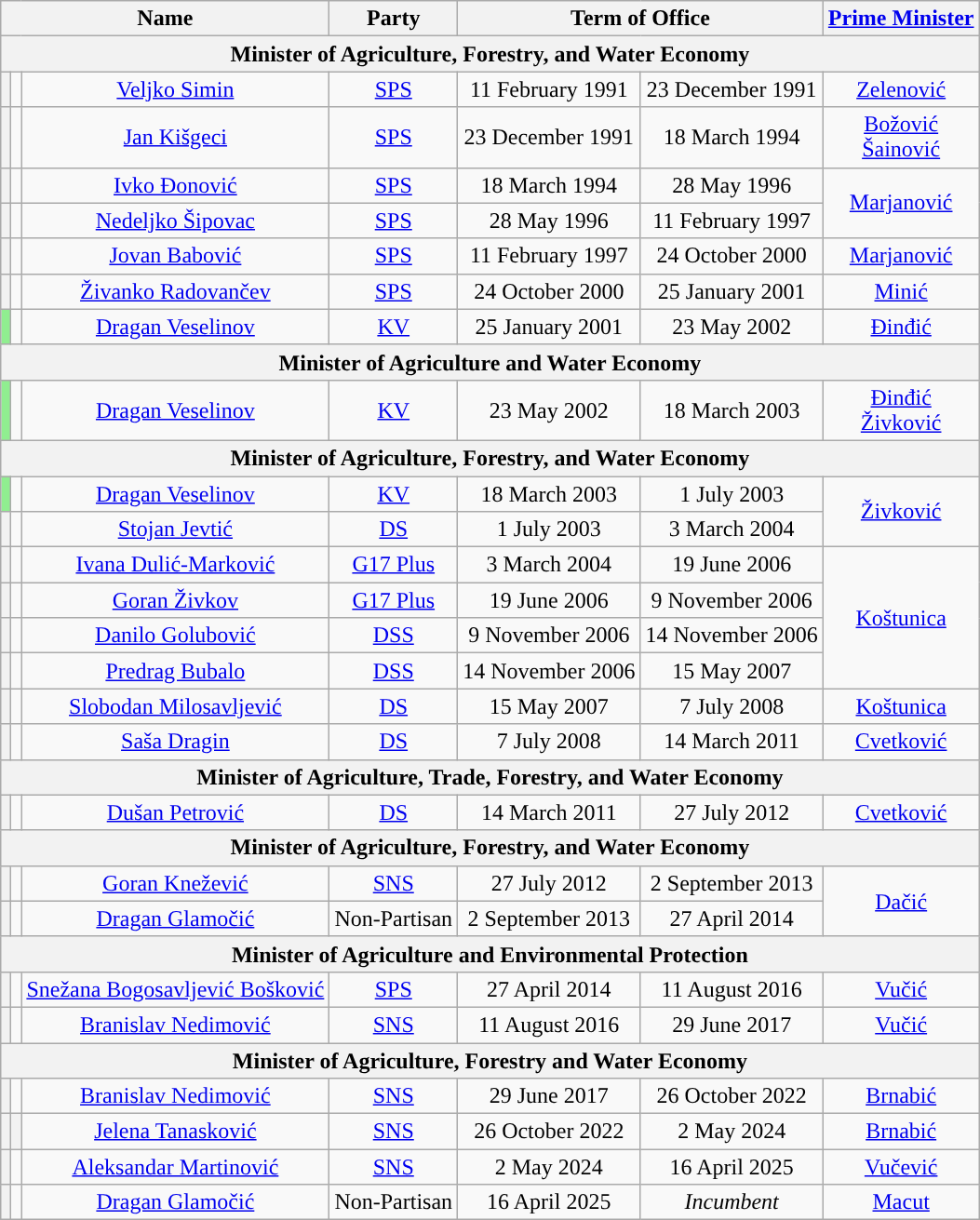<table class="wikitable" style="text-align:center;">
<tr>
<th colspan=3>Name<br></th>
<th>Party</th>
<th colspan=2>Term of Office</th>
<th><a href='#'>Prime Minister</a><br></th>
</tr>
<tr>
<th colspan="7">Minister of Agriculture, Forestry, and Water Economy</th>
</tr>
<tr>
<th style="background:"></th>
<td></td>
<td><a href='#'>Veljko Simin</a><br></td>
<td><a href='#'>SPS</a></td>
<td>11 February 1991</td>
<td>23 December 1991</td>
<td><a href='#'>Zelenović</a> </td>
</tr>
<tr>
<th style="background:"></th>
<td></td>
<td><a href='#'>Jan Kišgeci</a><br></td>
<td><a href='#'>SPS</a></td>
<td>23 December 1991</td>
<td>18 March 1994</td>
<td><a href='#'>Božović</a> <br><a href='#'>Šainović</a> </td>
</tr>
<tr>
<th style="background:"></th>
<td></td>
<td><a href='#'>Ivko Đonović</a><br></td>
<td><a href='#'>SPS</a></td>
<td>18 March 1994</td>
<td>28 May 1996</td>
<td rowspan=2><a href='#'>Marjanović</a> </td>
</tr>
<tr>
<th style="background:"></th>
<td></td>
<td><a href='#'>Nedeljko Šipovac</a><br></td>
<td><a href='#'>SPS</a></td>
<td>28 May 1996</td>
<td>11 February 1997</td>
</tr>
<tr>
<th style="background:"></th>
<td></td>
<td><a href='#'>Jovan Babović</a><br></td>
<td><a href='#'>SPS</a></td>
<td>11 February 1997</td>
<td>24 October 2000</td>
<td><a href='#'>Marjanović</a> </td>
</tr>
<tr>
<th style="background:"></th>
<td></td>
<td><a href='#'>Živanko Radovančev</a><br></td>
<td><a href='#'>SPS</a></td>
<td>24 October 2000</td>
<td>25 January 2001</td>
<td><a href='#'>Minić</a> </td>
</tr>
<tr>
<th style="background:LightGreen;"></th>
<td></td>
<td><a href='#'>Dragan Veselinov</a><br></td>
<td><a href='#'>KV</a></td>
<td>25 January 2001</td>
<td>23 May 2002</td>
<td><a href='#'>Đinđić</a> </td>
</tr>
<tr>
<th colspan="7">Minister of Agriculture and Water Economy</th>
</tr>
<tr>
<th style="background:LightGreen;"></th>
<td></td>
<td><a href='#'>Dragan Veselinov</a><br></td>
<td><a href='#'>KV</a></td>
<td>23 May 2002</td>
<td>18 March 2003</td>
<td><a href='#'>Đinđić</a> <br><a href='#'>Živković</a> </td>
</tr>
<tr>
<th colspan="7">Minister of Agriculture, Forestry, and Water Economy</th>
</tr>
<tr>
<th style="background:LightGreen;"></th>
<td></td>
<td><a href='#'>Dragan Veselinov</a><br></td>
<td><a href='#'>KV</a></td>
<td>18 March 2003</td>
<td>1 July 2003</td>
<td rowspan=2><a href='#'>Živković</a> </td>
</tr>
<tr>
<th style="background:"></th>
<td></td>
<td><a href='#'>Stojan Jevtić</a><br></td>
<td><a href='#'>DS</a></td>
<td>1 July 2003</td>
<td>3 March 2004</td>
</tr>
<tr>
<th style="background:"></th>
<td></td>
<td><a href='#'>Ivana Dulić-Marković</a><br></td>
<td><a href='#'>G17 Plus</a></td>
<td>3 March 2004</td>
<td>19 June 2006</td>
<td rowspan=4><a href='#'>Koštunica</a> </td>
</tr>
<tr>
<th style="background:"></th>
<td></td>
<td><a href='#'>Goran Živkov</a><br></td>
<td><a href='#'>G17 Plus</a></td>
<td>19 June 2006</td>
<td>9 November 2006</td>
</tr>
<tr>
<th style="background:"></th>
<td></td>
<td><a href='#'>Danilo Golubović</a><br></td>
<td><a href='#'>DSS</a></td>
<td>9 November 2006</td>
<td>14 November 2006</td>
</tr>
<tr>
<th style="background:"></th>
<td></td>
<td><a href='#'>Predrag Bubalo</a><br></td>
<td><a href='#'>DSS</a></td>
<td>14 November 2006</td>
<td>15 May 2007</td>
</tr>
<tr>
<th style="background:"></th>
<td></td>
<td><a href='#'>Slobodan Milosavljević</a><br></td>
<td><a href='#'>DS</a></td>
<td>15 May 2007</td>
<td>7 July 2008</td>
<td><a href='#'>Koštunica</a> </td>
</tr>
<tr>
<th style="background:"></th>
<td></td>
<td><a href='#'>Saša Dragin</a><br></td>
<td><a href='#'>DS</a></td>
<td>7 July 2008</td>
<td>14 March 2011</td>
<td><a href='#'>Cvetković</a> </td>
</tr>
<tr>
<th colspan="7">Minister of Agriculture, Trade, Forestry, and Water Economy</th>
</tr>
<tr>
<th style="background:"></th>
<td></td>
<td><a href='#'>Dušan Petrović</a><br></td>
<td><a href='#'>DS</a></td>
<td>14 March 2011</td>
<td>27 July 2012</td>
<td><a href='#'>Cvetković</a> </td>
</tr>
<tr>
<th colspan="7">Minister of Agriculture, Forestry, and Water Economy</th>
</tr>
<tr>
<th style="background:"></th>
<td></td>
<td><a href='#'>Goran Knežević</a><br></td>
<td><a href='#'>SNS</a></td>
<td>27 July 2012</td>
<td>2 September 2013</td>
<td rowspan=2><a href='#'>Dačić</a> </td>
</tr>
<tr>
<th style="background:"></th>
<td></td>
<td><a href='#'>Dragan Glamočić</a><br></td>
<td>Non-Partisan</td>
<td>2 September 2013</td>
<td>27 April 2014</td>
</tr>
<tr>
<th colspan="7">Minister of Agriculture and Environmental Protection</th>
</tr>
<tr>
<th style="background:"></th>
<td></td>
<td><a href='#'>Snežana Bogosavljević Bošković</a><br></td>
<td><a href='#'>SPS</a></td>
<td>27 April 2014</td>
<td>11 August 2016</td>
<td><a href='#'>Vučić</a> </td>
</tr>
<tr>
<th style="background:"></th>
<td></td>
<td><a href='#'>Branislav Nedimović</a><br></td>
<td><a href='#'>SNS</a></td>
<td>11 August 2016</td>
<td>29 June 2017</td>
<td><a href='#'>Vučić</a> </td>
</tr>
<tr>
<th colspan="7">Minister of Agriculture, Forestry and Water Economy</th>
</tr>
<tr>
<th style="background:"></th>
<td></td>
<td><a href='#'>Branislav Nedimović</a><br></td>
<td><a href='#'>SNS</a></td>
<td>29 June 2017</td>
<td>26 October 2022</td>
<td><a href='#'>Brnabić</a> </td>
</tr>
<tr>
<th style="background:"></th>
<th></th>
<td><a href='#'>Jelena Tanasković</a><br></td>
<td><a href='#'>SNS</a></td>
<td>26 October 2022</td>
<td>2 May 2024</td>
<td><a href='#'>Brnabić</a> </td>
</tr>
<tr>
<th style="background:"></th>
<td></td>
<td><a href='#'>Aleksandar Martinović</a><br></td>
<td><a href='#'>SNS</a></td>
<td>2 May 2024</td>
<td>16 April 2025</td>
<td><a href='#'>Vučević</a> </td>
</tr>
<tr>
<th style="background:"></th>
<td></td>
<td><a href='#'>Dragan Glamočić</a><br></td>
<td>Non-Partisan</td>
<td>16 April 2025</td>
<td><em>Incumbent</em></td>
<td><a href='#'>Macut</a> </td>
</tr>
</table>
